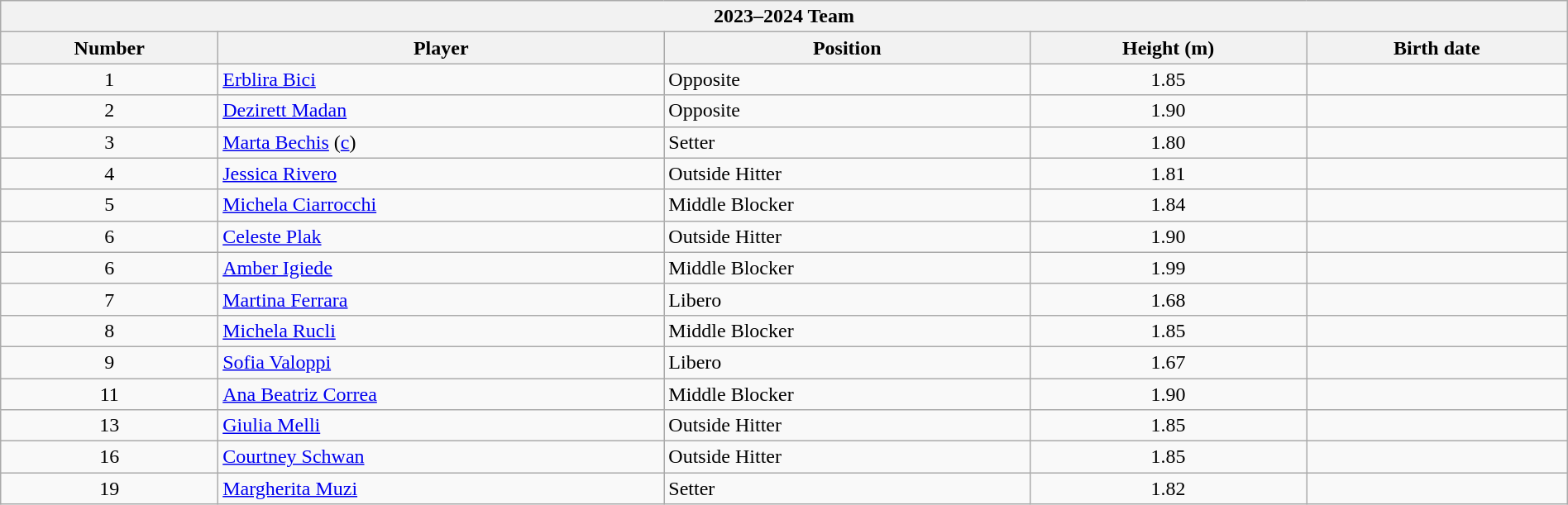<table class="wikitable collapsible collapsed" style="width:100%;">
<tr>
<th colspan=5><strong>2023–2024 Team</strong></th>
</tr>
<tr>
<th>Number</th>
<th>Player</th>
<th>Position</th>
<th>Height (m)</th>
<th>Birth date</th>
</tr>
<tr>
<td align=center>1</td>
<td> <a href='#'>Erblira Bici</a></td>
<td>Opposite</td>
<td align=center>1.85</td>
<td></td>
</tr>
<tr>
<td align=center>2</td>
<td> <a href='#'>Dezirett Madan</a></td>
<td>Opposite</td>
<td align=center>1.90</td>
<td></td>
</tr>
<tr>
<td align=center>3</td>
<td> <a href='#'>Marta Bechis</a> (<a href='#'>c</a>)</td>
<td>Setter</td>
<td align=center>1.80</td>
<td></td>
</tr>
<tr>
<td align=center>4</td>
<td> <a href='#'>Jessica Rivero</a></td>
<td>Outside Hitter</td>
<td align=center>1.81</td>
<td></td>
</tr>
<tr>
<td align=center>5</td>
<td> <a href='#'>Michela Ciarrocchi</a></td>
<td>Middle Blocker</td>
<td align=center>1.84</td>
<td></td>
</tr>
<tr>
<td align=center>6</td>
<td> <a href='#'>Celeste Plak</a></td>
<td>Outside Hitter</td>
<td align=center>1.90</td>
<td></td>
</tr>
<tr>
<td align=center>6</td>
<td> <a href='#'>Amber Igiede</a></td>
<td>Middle Blocker</td>
<td align=center>1.99</td>
<td></td>
</tr>
<tr>
<td align=center>7</td>
<td> <a href='#'>Martina Ferrara</a></td>
<td>Libero</td>
<td align=center>1.68</td>
<td></td>
</tr>
<tr>
<td align=center>8</td>
<td> <a href='#'>Michela Rucli</a></td>
<td>Middle Blocker</td>
<td align=center>1.85</td>
<td></td>
</tr>
<tr>
<td align=center>9</td>
<td> <a href='#'>Sofia Valoppi</a></td>
<td>Libero</td>
<td align=center>1.67</td>
<td></td>
</tr>
<tr>
<td align=center>11</td>
<td> <a href='#'>Ana Beatriz Correa</a></td>
<td>Middle Blocker</td>
<td align=center>1.90</td>
<td></td>
</tr>
<tr>
<td align=center>13</td>
<td> <a href='#'>Giulia Melli</a></td>
<td>Outside Hitter</td>
<td align=center>1.85</td>
<td></td>
</tr>
<tr>
<td align=center>16</td>
<td> <a href='#'>Courtney Schwan</a></td>
<td>Outside Hitter</td>
<td align=center>1.85</td>
<td></td>
</tr>
<tr>
<td align=center>19</td>
<td> <a href='#'>Margherita Muzi</a></td>
<td>Setter</td>
<td align=center>1.82</td>
<td></td>
</tr>
</table>
